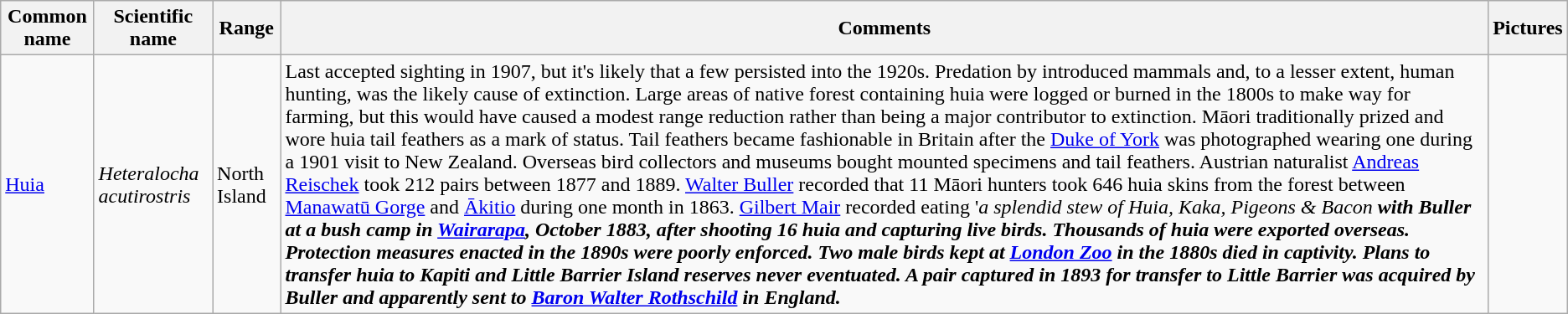<table class="wikitable sortable">
<tr>
<th>Common name</th>
<th>Scientific name</th>
<th>Range</th>
<th class="unsortable">Comments</th>
<th class="unsortable">Pictures</th>
</tr>
<tr>
<td><a href='#'>Huia</a></td>
<td><em>Heteralocha acutirostris</em></td>
<td>North Island</td>
<td>Last accepted sighting in 1907, but it's likely that a few persisted into the 1920s. Predation by introduced mammals and, to a lesser extent, human hunting, was the likely cause of extinction. Large areas of native forest containing huia were logged or burned in the 1800s to make way for farming, but this would have caused a modest range reduction rather than being a major contributor to extinction. Māori traditionally prized and wore huia tail feathers as a mark of status. Tail feathers became fashionable in Britain after the <a href='#'>Duke of York</a> was photographed wearing one during a 1901 visit to New Zealand. Overseas bird collectors and museums bought mounted specimens and tail feathers. Austrian naturalist <a href='#'>Andreas Reischek</a> took 212 pairs between 1877 and 1889. <a href='#'>Walter Buller</a> recorded that 11 Māori hunters took 646 huia skins from the forest between <a href='#'>Manawatū Gorge</a> and <a href='#'>Ākitio</a> during one month in 1863. <a href='#'>Gilbert Mair</a> recorded eating '<em>a splendid stew of Huia, Kaka, Pigeons & Bacon<strong> with Buller at a bush camp in <a href='#'>Wairarapa</a>, October 1883, after shooting 16 huia and capturing live birds. Thousands of huia were exported overseas. Protection measures enacted in the 1890s were poorly enforced. Two male birds kept at <a href='#'>London Zoo</a> in the 1880s died in captivity. Plans to transfer huia to Kapiti and Little Barrier Island reserves never eventuated. A pair captured in 1893 for transfer to Little Barrier was acquired by Buller and apparently sent to <a href='#'>Baron Walter Rothschild</a> in England.</td>
<td></td>
</tr>
</table>
